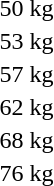<table>
<tr>
<td rowspan=2>50 kg<br></td>
<td rowspan=2></td>
<td rowspan=2></td>
<td></td>
</tr>
<tr>
<td></td>
</tr>
<tr>
<td rowspan=2>53 kg<br></td>
<td rowspan=2></td>
<td rowspan=2></td>
<td></td>
</tr>
<tr>
<td></td>
</tr>
<tr>
<td rowspan=2>57 kg<br></td>
<td rowspan=2></td>
<td rowspan=2></td>
<td></td>
</tr>
<tr>
<td></td>
</tr>
<tr>
<td rowspan=2>62 kg<br></td>
<td rowspan=2></td>
<td rowspan=2></td>
<td></td>
</tr>
<tr>
<td></td>
</tr>
<tr>
<td rowspan=2>68 kg<br></td>
<td rowspan=2></td>
<td rowspan=2></td>
<td></td>
</tr>
<tr>
<td></td>
</tr>
<tr>
<td rowspan=2>76 kg<br></td>
<td rowspan=2></td>
<td rowspan=2></td>
<td></td>
</tr>
<tr>
<td></td>
</tr>
</table>
